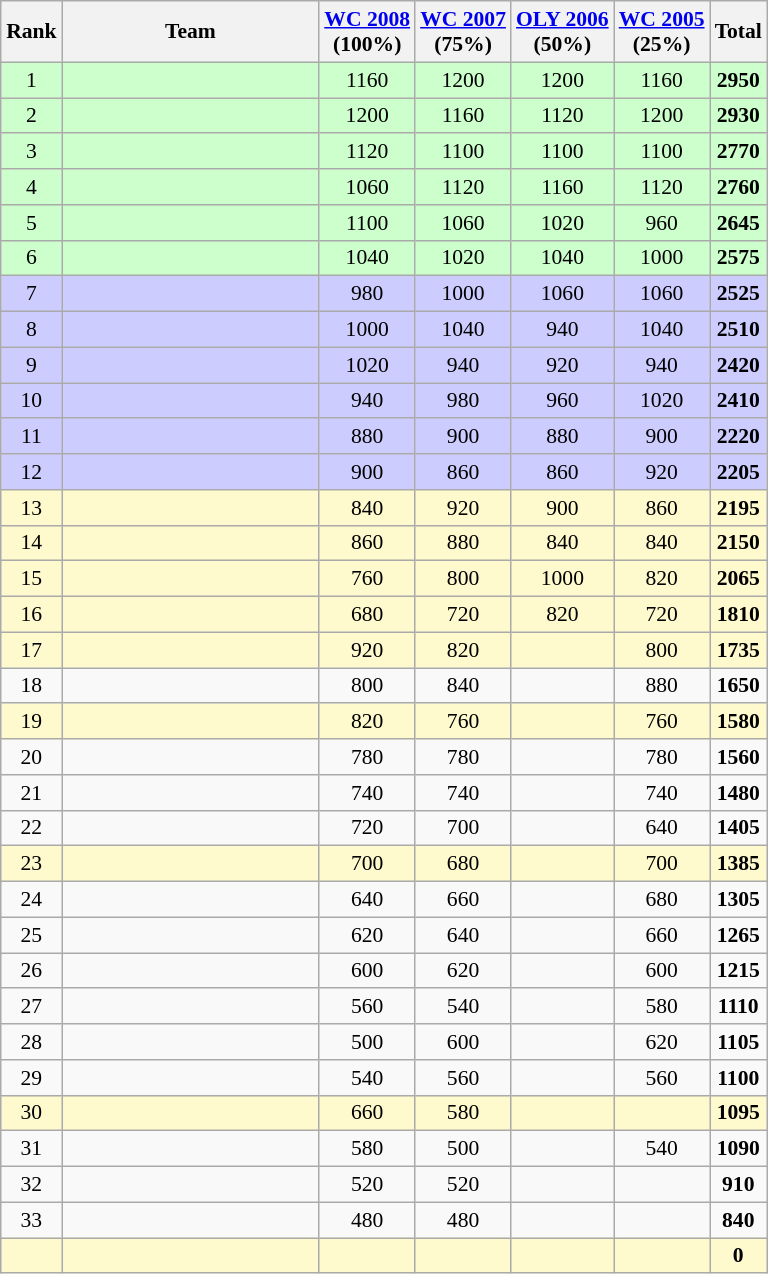<table class="wikitable sortable" style="font-size:90%; text-align:center;margin: 1em auto 1em auto ">
<tr>
<th>Rank</th>
<th width=165>Team</th>
<th><a href='#'>WC 2008</a><br><strong>(100%)</strong></th>
<th><a href='#'>WC 2007</a><br><strong>(75%)</strong></th>
<th><a href='#'>OLY 2006</a><br><strong>(50%)</strong></th>
<th><a href='#'>WC 2005</a><br><strong>(25%)</strong></th>
<th>Total</th>
</tr>
<tr style="background: #ccffcc;">
<td>1</td>
<td align=left></td>
<td>1160</td>
<td>1200</td>
<td>1200</td>
<td>1160</td>
<td><strong>2950</strong></td>
</tr>
<tr style="background: #ccffcc;">
<td>2</td>
<td align="left"></td>
<td>1200</td>
<td>1160</td>
<td>1120</td>
<td>1200</td>
<td><strong>2930</strong></td>
</tr>
<tr style="background: #ccffcc;">
<td>3</td>
<td align="left"></td>
<td>1120</td>
<td>1100</td>
<td>1100</td>
<td>1100</td>
<td><strong>2770</strong></td>
</tr>
<tr style="background: #ccffcc;">
<td>4</td>
<td align="left"></td>
<td>1060</td>
<td>1120</td>
<td>1160</td>
<td>1120</td>
<td><strong>2760</strong></td>
</tr>
<tr style="background: #ccffcc;">
<td>5</td>
<td align="left"></td>
<td>1100</td>
<td>1060</td>
<td>1020</td>
<td>960</td>
<td><strong>2645</strong></td>
</tr>
<tr style="background: #ccffcc;">
<td>6</td>
<td align="left"></td>
<td>1040</td>
<td>1020</td>
<td>1040</td>
<td>1000</td>
<td><strong>2575</strong></td>
</tr>
<tr style="background: #ccccff;">
<td>7</td>
<td align="left"></td>
<td>980</td>
<td>1000</td>
<td>1060</td>
<td>1060</td>
<td><strong>2525</strong></td>
</tr>
<tr style="background: #ccccff;">
<td>8</td>
<td align="left"></td>
<td>1000</td>
<td>1040</td>
<td>940</td>
<td>1040</td>
<td><strong>2510</strong></td>
</tr>
<tr style="background: #ccccff;">
<td>9</td>
<td align="left"></td>
<td>1020</td>
<td>940</td>
<td>920</td>
<td>940</td>
<td><strong>2420</strong></td>
</tr>
<tr style="background: #ccccff;">
<td>10</td>
<td align=left></td>
<td>940</td>
<td>980</td>
<td>960</td>
<td>1020</td>
<td><strong>2410</strong></td>
</tr>
<tr style="background: #ccccff;">
<td>11</td>
<td align="left"></td>
<td>880</td>
<td>900</td>
<td>880</td>
<td>900</td>
<td><strong>2220</strong></td>
</tr>
<tr style="background: #ccccff;">
<td>12</td>
<td align="left"></td>
<td>900</td>
<td>860</td>
<td>860</td>
<td>920</td>
<td><strong>2205</strong></td>
</tr>
<tr style="background: #fffacd;">
<td>13</td>
<td align="left"></td>
<td>840</td>
<td>920</td>
<td>900</td>
<td>860</td>
<td><strong>2195</strong></td>
</tr>
<tr style="background: #fffacd;">
<td>14</td>
<td align="left"></td>
<td>860</td>
<td>880</td>
<td>840</td>
<td>840</td>
<td><strong>2150</strong></td>
</tr>
<tr style="background: #fffacd;">
<td>15</td>
<td align="left"></td>
<td>760</td>
<td>800</td>
<td>1000</td>
<td>820</td>
<td><strong>2065</strong></td>
</tr>
<tr style="background: #fffacd;">
<td>16</td>
<td align="left"></td>
<td>680</td>
<td>720</td>
<td>820</td>
<td>720</td>
<td><strong>1810</strong></td>
</tr>
<tr style="background: #fffacd;">
<td>17</td>
<td align=left></td>
<td>920</td>
<td>820</td>
<td></td>
<td>800</td>
<td><strong>1735</strong></td>
</tr>
<tr>
<td>18</td>
<td align="left"></td>
<td>800</td>
<td>840</td>
<td></td>
<td>880</td>
<td><strong>1650</strong></td>
</tr>
<tr style="background: #fffacd;">
<td>19</td>
<td align="left"></td>
<td>820</td>
<td>760</td>
<td></td>
<td>760</td>
<td><strong>1580</strong></td>
</tr>
<tr>
<td>20</td>
<td align="left"></td>
<td>780</td>
<td>780</td>
<td></td>
<td>780</td>
<td><strong>1560</strong></td>
</tr>
<tr>
<td>21</td>
<td align="left"></td>
<td>740</td>
<td>740</td>
<td></td>
<td>740</td>
<td><strong>1480</strong></td>
</tr>
<tr>
<td>22</td>
<td align="left"></td>
<td>720</td>
<td>700</td>
<td></td>
<td>640</td>
<td><strong>1405</strong></td>
</tr>
<tr style="background: #fffacd;">
<td>23</td>
<td align="left"></td>
<td>700</td>
<td>680</td>
<td></td>
<td>700</td>
<td><strong>1385</strong></td>
</tr>
<tr>
<td>24</td>
<td align="left"></td>
<td>640</td>
<td>660</td>
<td></td>
<td>680</td>
<td><strong>1305</strong></td>
</tr>
<tr>
<td>25</td>
<td align="left"></td>
<td>620</td>
<td>640</td>
<td></td>
<td>660</td>
<td><strong>1265</strong></td>
</tr>
<tr>
<td>26</td>
<td align="left"></td>
<td>600</td>
<td>620</td>
<td></td>
<td>600</td>
<td><strong>1215</strong></td>
</tr>
<tr>
<td>27</td>
<td align="left"></td>
<td>560</td>
<td>540</td>
<td></td>
<td>580</td>
<td><strong>1110</strong></td>
</tr>
<tr>
<td>28</td>
<td align="left"></td>
<td>500</td>
<td>600</td>
<td></td>
<td>620</td>
<td><strong>1105</strong></td>
</tr>
<tr>
<td>29</td>
<td align="left"></td>
<td>540</td>
<td>560</td>
<td></td>
<td>560</td>
<td><strong>1100</strong></td>
</tr>
<tr style="background: #fffacd;">
<td>30</td>
<td align="left"></td>
<td>660</td>
<td>580</td>
<td></td>
<td></td>
<td><strong>1095</strong></td>
</tr>
<tr>
<td>31</td>
<td align="left"></td>
<td>580</td>
<td>500</td>
<td></td>
<td>540</td>
<td><strong>1090</strong></td>
</tr>
<tr>
<td>32</td>
<td align="left"></td>
<td>520</td>
<td>520</td>
<td></td>
<td></td>
<td><strong>910</strong></td>
</tr>
<tr>
<td>33</td>
<td align="left"></td>
<td>480</td>
<td>480</td>
<td></td>
<td></td>
<td><strong>840</strong></td>
</tr>
<tr style="background: #fffacd;">
<td></td>
<td align="left"></td>
<td></td>
<td></td>
<td></td>
<td></td>
<td><strong>0</strong></td>
</tr>
</table>
